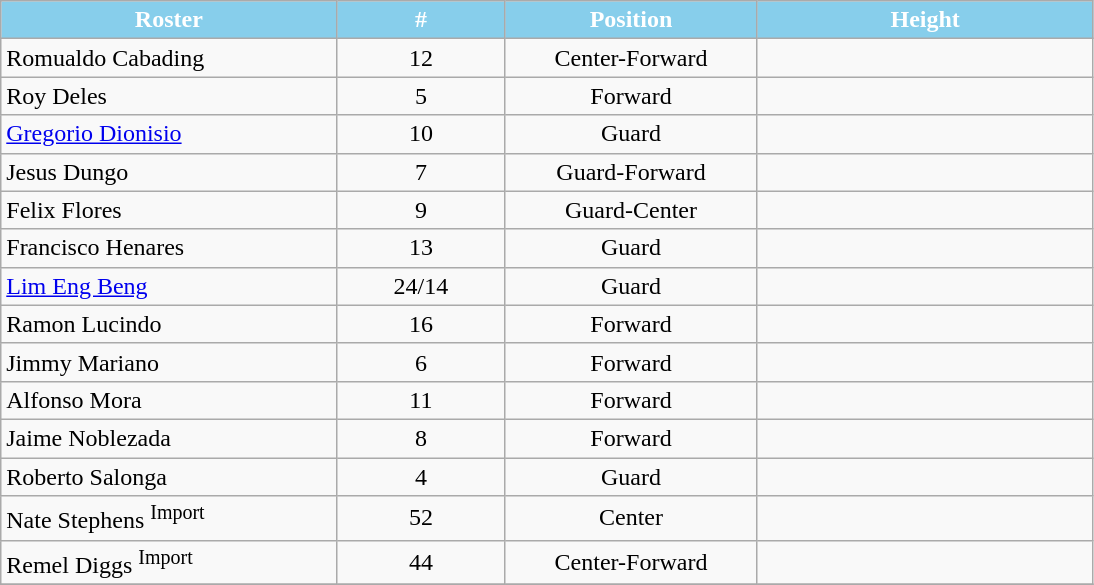<table class="wikitable" border="1">
<tr>
<th style="background:#87CEEB; color:#ffffff" width="20%">Roster</th>
<th style="background:#87CEEB; color:#ffffff" width="10%">#</th>
<th style="background:#87CEEB; color:#ffffff" width="15%">Position</th>
<th style="background:#87CEEB; color:#ffffff" width="20%">Height</th>
</tr>
<tr>
<td>Romualdo Cabading</td>
<td align=center>12</td>
<td align=center>Center-Forward</td>
<td align=center></td>
</tr>
<tr>
<td>Roy Deles</td>
<td align=center>5</td>
<td align=center>Forward</td>
<td align=center></td>
</tr>
<tr>
<td><a href='#'>Gregorio Dionisio</a></td>
<td align=center>10</td>
<td align=center>Guard</td>
<td align=center></td>
</tr>
<tr>
<td>Jesus Dungo</td>
<td align=center>7</td>
<td align=center>Guard-Forward</td>
<td align=center></td>
</tr>
<tr>
<td>Felix Flores</td>
<td align=center>9</td>
<td align=center>Guard-Center</td>
<td align=center></td>
</tr>
<tr>
<td>Francisco Henares</td>
<td align=center>13</td>
<td align=center>Guard</td>
<td align=center></td>
</tr>
<tr>
<td><a href='#'>Lim Eng Beng</a></td>
<td align=center>24/14</td>
<td align=center>Guard</td>
<td align=center></td>
</tr>
<tr>
<td>Ramon Lucindo</td>
<td align=center>16</td>
<td align=center>Forward</td>
<td align=center></td>
</tr>
<tr>
<td>Jimmy Mariano</td>
<td align=center>6</td>
<td align=center>Forward</td>
<td align=center></td>
</tr>
<tr>
<td>Alfonso Mora</td>
<td align=center>11</td>
<td align=center>Forward</td>
<td align=center></td>
</tr>
<tr>
<td>Jaime Noblezada</td>
<td align=center>8</td>
<td align=center>Forward</td>
<td align=center></td>
</tr>
<tr>
<td>Roberto Salonga</td>
<td align=center>4</td>
<td align=center>Guard</td>
<td align=center></td>
</tr>
<tr>
<td>Nate Stephens <sup>Import</sup></td>
<td align=center>52</td>
<td align=center>Center</td>
<td align=center></td>
</tr>
<tr>
<td>Remel Diggs <sup>Import</sup></td>
<td align=center>44</td>
<td align=center>Center-Forward</td>
<td align=center></td>
</tr>
<tr>
</tr>
</table>
